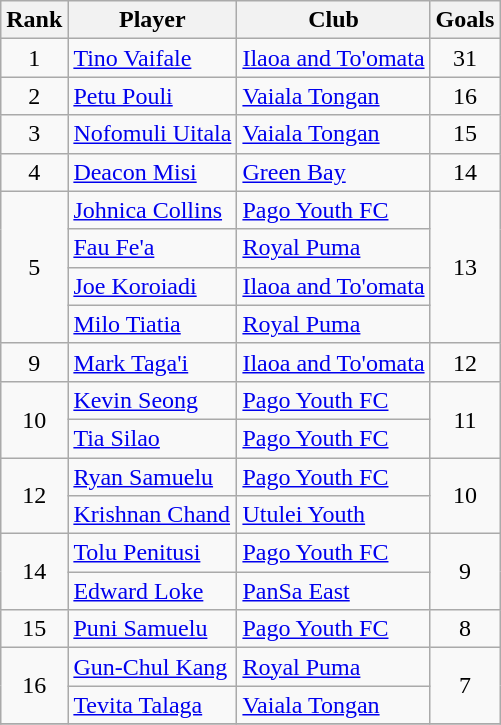<table class="wikitable" style="text-align:center">
<tr>
<th>Rank</th>
<th>Player</th>
<th>Club</th>
<th>Goals</th>
</tr>
<tr>
<td>1</td>
<td align="left"> <a href='#'>Tino Vaifale</a></td>
<td align="left"><a href='#'>Ilaoa and To'omata</a></td>
<td>31</td>
</tr>
<tr>
<td>2</td>
<td align="left"> <a href='#'>Petu Pouli</a></td>
<td align="left"><a href='#'>Vaiala Tongan</a></td>
<td>16</td>
</tr>
<tr>
<td>3</td>
<td align="left"> <a href='#'>Nofomuli Uitala</a></td>
<td align="left"><a href='#'>Vaiala Tongan</a></td>
<td>15</td>
</tr>
<tr>
<td>4</td>
<td align="left"> <a href='#'>Deacon Misi</a></td>
<td align="left"><a href='#'>Green Bay</a></td>
<td>14</td>
</tr>
<tr>
<td rowspan="4">5</td>
<td align="left"> <a href='#'>Johnica Collins</a></td>
<td align="left"><a href='#'>Pago Youth FC</a></td>
<td rowspan="4">13</td>
</tr>
<tr>
<td align="left"> <a href='#'>Fau Fe'a</a></td>
<td align="left"><a href='#'>Royal Puma</a></td>
</tr>
<tr>
<td align="left"> <a href='#'>Joe Koroiadi</a></td>
<td align="left"><a href='#'>Ilaoa and To'omata</a></td>
</tr>
<tr>
<td align="left"> <a href='#'>Milo Tiatia</a></td>
<td align="left"><a href='#'>Royal Puma</a></td>
</tr>
<tr>
<td>9</td>
<td align="left"> <a href='#'>Mark Taga'i</a></td>
<td align="left"><a href='#'>Ilaoa and To'omata</a></td>
<td>12</td>
</tr>
<tr>
<td rowspan="2">10</td>
<td align="left"> <a href='#'>Kevin Seong</a></td>
<td align="left"><a href='#'>Pago Youth FC</a></td>
<td rowspan="2">11</td>
</tr>
<tr>
<td align="left"> <a href='#'>Tia Silao</a></td>
<td align="left"><a href='#'>Pago Youth FC</a></td>
</tr>
<tr>
<td rowspan="2">12</td>
<td align="left"> <a href='#'>Ryan Samuelu</a></td>
<td align="left"><a href='#'>Pago Youth FC</a></td>
<td rowspan="2">10</td>
</tr>
<tr>
<td align="left"> <a href='#'>Krishnan Chand</a></td>
<td align="left"><a href='#'>Utulei Youth</a></td>
</tr>
<tr>
<td rowspan="2">14</td>
<td align="left"> <a href='#'>Tolu Penitusi</a></td>
<td align="left"><a href='#'>Pago Youth FC</a></td>
<td rowspan="2">9</td>
</tr>
<tr>
<td align="left"> <a href='#'>Edward Loke</a></td>
<td align="left"><a href='#'>PanSa East</a></td>
</tr>
<tr>
<td>15</td>
<td align="left"> <a href='#'>Puni Samuelu</a></td>
<td align="left"><a href='#'>Pago Youth FC</a></td>
<td>8</td>
</tr>
<tr>
<td rowspan="2">16</td>
<td align="left"> <a href='#'>Gun-Chul Kang</a></td>
<td align="left"><a href='#'>Royal Puma</a></td>
<td rowspan="2">7</td>
</tr>
<tr>
<td align="left"> <a href='#'>Tevita Talaga</a></td>
<td align="left"><a href='#'>Vaiala Tongan</a></td>
</tr>
<tr>
</tr>
</table>
